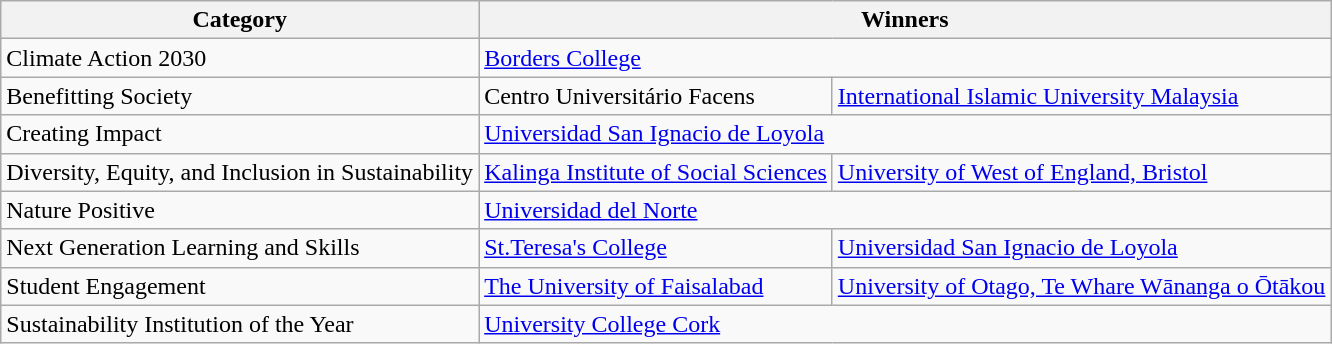<table class="wikitable">
<tr>
<th>Category</th>
<th colspan="2">Winners</th>
</tr>
<tr>
<td>Climate Action 2030</td>
<td colspan="2"> <a href='#'>Borders College</a></td>
</tr>
<tr>
<td>Benefitting Society</td>
<td> Centro Universitário Facens</td>
<td> <a href='#'>International Islamic University Malaysia</a></td>
</tr>
<tr>
<td>Creating Impact</td>
<td colspan="2"> <a href='#'>Universidad San Ignacio de Loyola</a></td>
</tr>
<tr>
<td>Diversity, Equity, and Inclusion in Sustainability</td>
<td> <a href='#'>Kalinga Institute of Social Sciences</a></td>
<td> <a href='#'>University of West of England, Bristol</a></td>
</tr>
<tr>
<td>Nature Positive</td>
<td colspan="2"> <a href='#'>Universidad del Norte</a></td>
</tr>
<tr>
<td>Next Generation Learning and Skills</td>
<td> <a href='#'>St.Teresa's College</a></td>
<td> <a href='#'>Universidad San Ignacio de Loyola</a></td>
</tr>
<tr>
<td>Student Engagement</td>
<td> <a href='#'>The University of Faisalabad</a></td>
<td> <a href='#'>University of Otago, Te Whare Wānanga o Ōtākou</a></td>
</tr>
<tr>
<td>Sustainability Institution of the Year</td>
<td colspan="2"> <a href='#'>University College Cork</a></td>
</tr>
</table>
